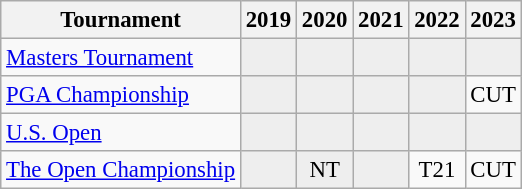<table class="wikitable" style="font-size:95%;text-align:center;">
<tr>
<th>Tournament</th>
<th>2019</th>
<th>2020</th>
<th>2021</th>
<th>2022</th>
<th>2023</th>
</tr>
<tr>
<td align=left><a href='#'>Masters Tournament</a></td>
<td style="background:#eeeeee;"></td>
<td style="background:#eeeeee;"></td>
<td style="background:#eeeeee;"></td>
<td style="background:#eeeeee;"></td>
<td style="background:#eeeeee;"></td>
</tr>
<tr>
<td align=left><a href='#'>PGA Championship</a></td>
<td style="background:#eeeeee;"></td>
<td style="background:#eeeeee;"></td>
<td style="background:#eeeeee;"></td>
<td style="background:#eeeeee;"></td>
<td>CUT</td>
</tr>
<tr>
<td align=left><a href='#'>U.S. Open</a></td>
<td style="background:#eeeeee;"></td>
<td style="background:#eeeeee;"></td>
<td style="background:#eeeeee;"></td>
<td style="background:#eeeeee;"></td>
<td style="background:#eeeeee;"></td>
</tr>
<tr>
<td align=left><a href='#'>The Open Championship</a></td>
<td style="background:#eeeeee;"></td>
<td style="background:#eeeeee;">NT</td>
<td style="background:#eeeeee;"></td>
<td>T21</td>
<td>CUT</td>
</tr>
</table>
